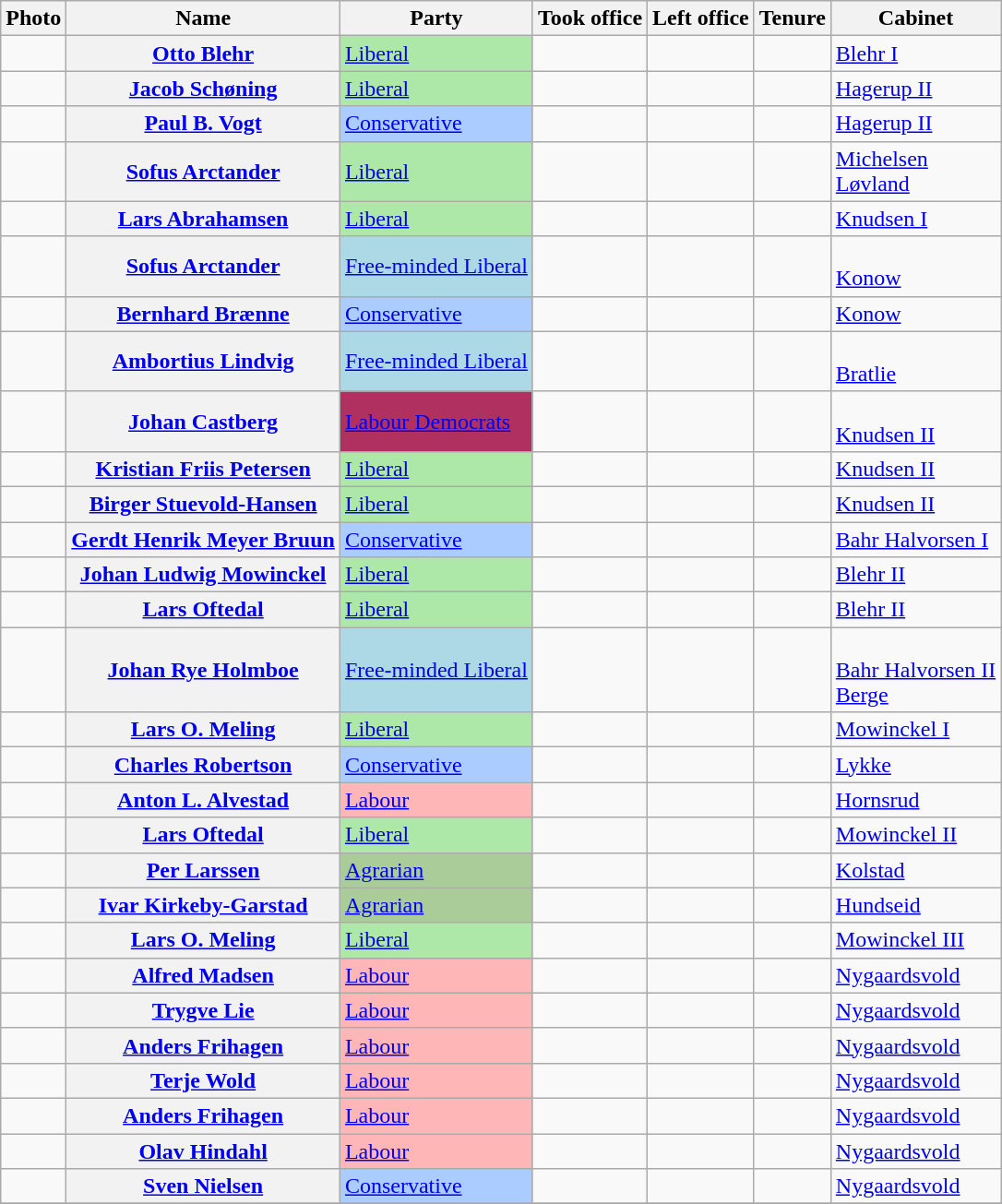<table class="wikitable plainrowheaders sortable">
<tr>
<th scope=col class=unsortable>Photo</th>
<th scope=col>Name</th>
<th scope=col>Party</th>
<th scope=col>Took office</th>
<th scope=col>Left office</th>
<th scope=col>Tenure</th>
<th scope=col>Cabinet</th>
</tr>
<tr>
<td align=center></td>
<th scope=row><a href='#'>Otto Blehr</a></th>
<td style="background:#AEE8A8"><a href='#'>Liberal</a></td>
<td></td>
<td></td>
<td></td>
<td><a href='#'>Blehr I</a></td>
</tr>
<tr>
<td align=center></td>
<th scope=row><a href='#'>Jacob Schøning</a></th>
<td style="background:#AEE8A8"><a href='#'>Liberal</a></td>
<td></td>
<td></td>
<td></td>
<td><a href='#'>Hagerup II</a></td>
</tr>
<tr>
<td align=center></td>
<th scope=row><a href='#'>Paul B. Vogt</a></th>
<td style="background:#AACCFF"><a href='#'>Conservative</a></td>
<td></td>
<td></td>
<td></td>
<td><a href='#'>Hagerup II</a></td>
</tr>
<tr>
<td align=center></td>
<th scope=row><a href='#'>Sofus Arctander</a></th>
<td style="background:#AEE8A8"><a href='#'>Liberal</a></td>
<td></td>
<td></td>
<td></td>
<td><a href='#'>Michelsen</a> <br> <a href='#'>Løvland</a></td>
</tr>
<tr>
<td align=center></td>
<th scope=row><a href='#'>Lars Abrahamsen</a></th>
<td style="background:#AEE8A8"><a href='#'>Liberal</a></td>
<td></td>
<td></td>
<td></td>
<td><a href='#'>Knudsen I</a></td>
</tr>
<tr>
<td align=center></td>
<th scope=row><a href='#'>Sofus Arctander</a></th>
<td style="background:#ADD8E6"><a href='#'>Free-minded Liberal</a></td>
<td></td>
<td></td>
<td></td>
<td><br><a href='#'>Konow</a></td>
</tr>
<tr>
<td align=center></td>
<th scope=row><a href='#'>Bernhard Brænne</a></th>
<td style="background:#AACCFF"><a href='#'>Conservative</a></td>
<td></td>
<td></td>
<td></td>
<td><a href='#'>Konow</a></td>
</tr>
<tr>
<td align=center></td>
<th scope=row><a href='#'>Ambortius Lindvig</a></th>
<td style="background:#ADD8E6"><a href='#'>Free-minded Liberal</a></td>
<td></td>
<td></td>
<td></td>
<td><br><a href='#'>Bratlie</a></td>
</tr>
<tr>
<td align=center></td>
<th scope=row><a href='#'>Johan Castberg</a></th>
<td style="background:#B03060"><a href='#'>Labour Democrats</a></td>
<td></td>
<td></td>
<td></td>
<td><br><a href='#'>Knudsen II</a></td>
</tr>
<tr>
<td align=center></td>
<th scope=row><a href='#'>Kristian Friis Petersen</a></th>
<td style="background:#AEE8A8"><a href='#'>Liberal</a></td>
<td></td>
<td></td>
<td></td>
<td><a href='#'>Knudsen II</a></td>
</tr>
<tr>
<td align=center></td>
<th scope=row><a href='#'>Birger Stuevold-Hansen</a></th>
<td style="background:#AEE8A8"><a href='#'>Liberal</a></td>
<td></td>
<td></td>
<td></td>
<td><a href='#'>Knudsen II</a></td>
</tr>
<tr>
<td align=center></td>
<th scope=row><a href='#'>Gerdt Henrik Meyer Bruun</a></th>
<td style="background:#AACCFF"><a href='#'>Conservative</a></td>
<td></td>
<td></td>
<td></td>
<td><a href='#'>Bahr Halvorsen I</a></td>
</tr>
<tr>
<td align=center></td>
<th scope=row><a href='#'>Johan Ludwig Mowinckel</a></th>
<td style="background:#AEE8A8"><a href='#'>Liberal</a></td>
<td></td>
<td></td>
<td></td>
<td><a href='#'>Blehr II</a></td>
</tr>
<tr>
<td align=center></td>
<th scope=row><a href='#'>Lars Oftedal</a></th>
<td style="background:#AEE8A8"><a href='#'>Liberal</a></td>
<td></td>
<td></td>
<td></td>
<td><a href='#'>Blehr II</a></td>
</tr>
<tr>
<td align=center></td>
<th scope=row><a href='#'>Johan Rye Holmboe</a></th>
<td style="background:#ADD8E6"><a href='#'>Free-minded Liberal</a></td>
<td></td>
<td></td>
<td></td>
<td><br><a href='#'>Bahr Halvorsen II</a> <br> <a href='#'>Berge</a></td>
</tr>
<tr>
<td align=center></td>
<th scope=row><a href='#'>Lars O. Meling</a></th>
<td style="background:#AEE8A8"><a href='#'>Liberal</a></td>
<td></td>
<td></td>
<td></td>
<td><a href='#'>Mowinckel I</a></td>
</tr>
<tr>
<td align=center></td>
<th scope=row><a href='#'>Charles Robertson</a></th>
<td style="background:#AACCFF"><a href='#'>Conservative</a></td>
<td></td>
<td></td>
<td></td>
<td><a href='#'>Lykke</a></td>
</tr>
<tr>
<td align=center></td>
<th scope=row><a href='#'>Anton L. Alvestad</a></th>
<td style="background:#FFB6B6"><a href='#'>Labour</a></td>
<td></td>
<td></td>
<td></td>
<td><a href='#'>Hornsrud</a></td>
</tr>
<tr>
<td align=center></td>
<th scope=row><a href='#'>Lars Oftedal</a></th>
<td style="background:#AEE8A8"><a href='#'>Liberal</a></td>
<td></td>
<td></td>
<td></td>
<td><a href='#'>Mowinckel II</a></td>
</tr>
<tr>
<td align=center></td>
<th scope=row><a href='#'>Per Larssen</a></th>
<td style="background:#AACC99"><a href='#'>Agrarian</a></td>
<td></td>
<td></td>
<td></td>
<td><a href='#'>Kolstad</a></td>
</tr>
<tr>
<td align=center></td>
<th scope=row><a href='#'>Ivar Kirkeby-Garstad</a></th>
<td style="background:#AACC99"><a href='#'>Agrarian</a></td>
<td></td>
<td></td>
<td></td>
<td><a href='#'>Hundseid</a></td>
</tr>
<tr>
<td align=center></td>
<th scope=row><a href='#'>Lars O. Meling</a></th>
<td style="background:#AEE8A8"><a href='#'>Liberal</a></td>
<td></td>
<td></td>
<td></td>
<td><a href='#'>Mowinckel III</a></td>
</tr>
<tr>
<td align=center></td>
<th scope=row><a href='#'>Alfred Madsen</a></th>
<td style="background:#FFB6B6"><a href='#'>Labour</a></td>
<td></td>
<td></td>
<td></td>
<td><a href='#'>Nygaardsvold</a></td>
</tr>
<tr>
<td align=center></td>
<th scope=row><a href='#'>Trygve Lie</a></th>
<td style="background:#FFB6B6"><a href='#'>Labour</a></td>
<td></td>
<td></td>
<td></td>
<td><a href='#'>Nygaardsvold</a></td>
</tr>
<tr>
<td align=center></td>
<th scope=row><a href='#'>Anders Frihagen</a></th>
<td style="background:#FFB6B6"><a href='#'>Labour</a></td>
<td></td>
<td></td>
<td></td>
<td><a href='#'>Nygaardsvold</a></td>
</tr>
<tr>
<td align=center></td>
<th scope=row><a href='#'>Terje Wold</a></th>
<td style="background:#FFB6B6"><a href='#'>Labour</a></td>
<td></td>
<td></td>
<td></td>
<td><a href='#'>Nygaardsvold</a></td>
</tr>
<tr>
<td align=center></td>
<th scope=row><a href='#'>Anders Frihagen</a></th>
<td style="background:#FFB6B6"><a href='#'>Labour</a></td>
<td></td>
<td></td>
<td></td>
<td><a href='#'>Nygaardsvold</a></td>
</tr>
<tr>
<td align=center></td>
<th scope=row><a href='#'>Olav Hindahl</a></th>
<td style="background:#FFB6B6"><a href='#'>Labour</a></td>
<td></td>
<td></td>
<td></td>
<td><a href='#'>Nygaardsvold</a></td>
</tr>
<tr>
<td align=center></td>
<th scope=row><a href='#'>Sven Nielsen</a></th>
<td style="background:#AACCFF"><a href='#'>Conservative</a></td>
<td></td>
<td></td>
<td></td>
<td><a href='#'>Nygaardsvold</a></td>
</tr>
<tr>
</tr>
</table>
